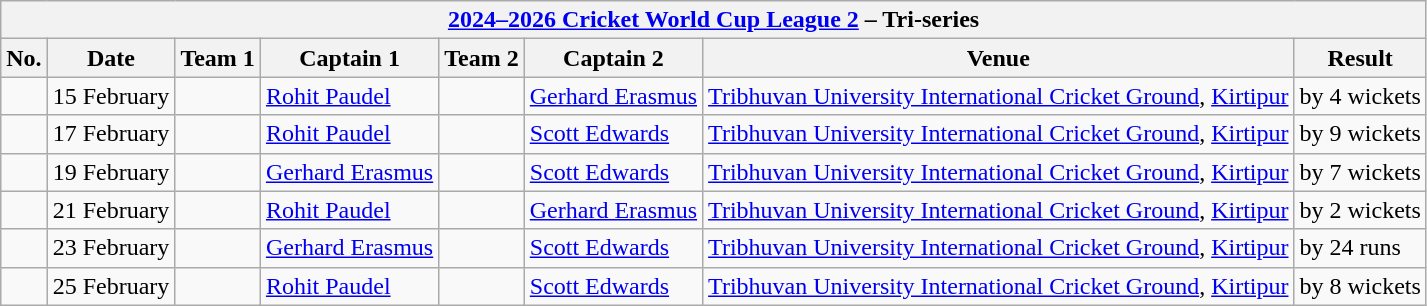<table class="wikitable">
<tr>
<th colspan="9"><a href='#'>2024–2026 Cricket World Cup League 2</a> – Tri-series</th>
</tr>
<tr>
<th>No.</th>
<th>Date</th>
<th>Team 1</th>
<th>Captain 1</th>
<th>Team 2</th>
<th>Captain 2</th>
<th>Venue</th>
<th>Result</th>
</tr>
<tr>
<td></td>
<td>15 February</td>
<td></td>
<td><a href='#'>Rohit Paudel</a></td>
<td></td>
<td><a href='#'>Gerhard Erasmus</a></td>
<td><a href='#'>Tribhuvan University International Cricket Ground</a>, <a href='#'>Kirtipur</a></td>
<td> by 4 wickets</td>
</tr>
<tr>
<td></td>
<td>17 February</td>
<td></td>
<td><a href='#'>Rohit Paudel</a></td>
<td></td>
<td><a href='#'>Scott Edwards</a></td>
<td><a href='#'>Tribhuvan University International Cricket Ground</a>, <a href='#'>Kirtipur</a></td>
<td> by 9 wickets</td>
</tr>
<tr>
<td></td>
<td>19 February</td>
<td></td>
<td><a href='#'>Gerhard Erasmus</a></td>
<td></td>
<td><a href='#'>Scott Edwards</a></td>
<td><a href='#'>Tribhuvan University International Cricket Ground</a>, <a href='#'>Kirtipur</a></td>
<td> by 7 wickets</td>
</tr>
<tr>
<td></td>
<td>21 February</td>
<td></td>
<td><a href='#'>Rohit Paudel</a></td>
<td></td>
<td><a href='#'>Gerhard Erasmus</a></td>
<td><a href='#'>Tribhuvan University International Cricket Ground</a>, <a href='#'>Kirtipur</a></td>
<td> by 2 wickets</td>
</tr>
<tr>
<td></td>
<td>23 February</td>
<td></td>
<td><a href='#'>Gerhard Erasmus</a></td>
<td></td>
<td><a href='#'>Scott Edwards</a></td>
<td><a href='#'>Tribhuvan University International Cricket Ground</a>, <a href='#'>Kirtipur</a></td>
<td> by 24 runs</td>
</tr>
<tr>
<td></td>
<td>25 February</td>
<td></td>
<td><a href='#'>Rohit Paudel</a></td>
<td></td>
<td><a href='#'>Scott Edwards</a></td>
<td><a href='#'>Tribhuvan University International Cricket Ground</a>, <a href='#'>Kirtipur</a></td>
<td> by 8 wickets</td>
</tr>
</table>
